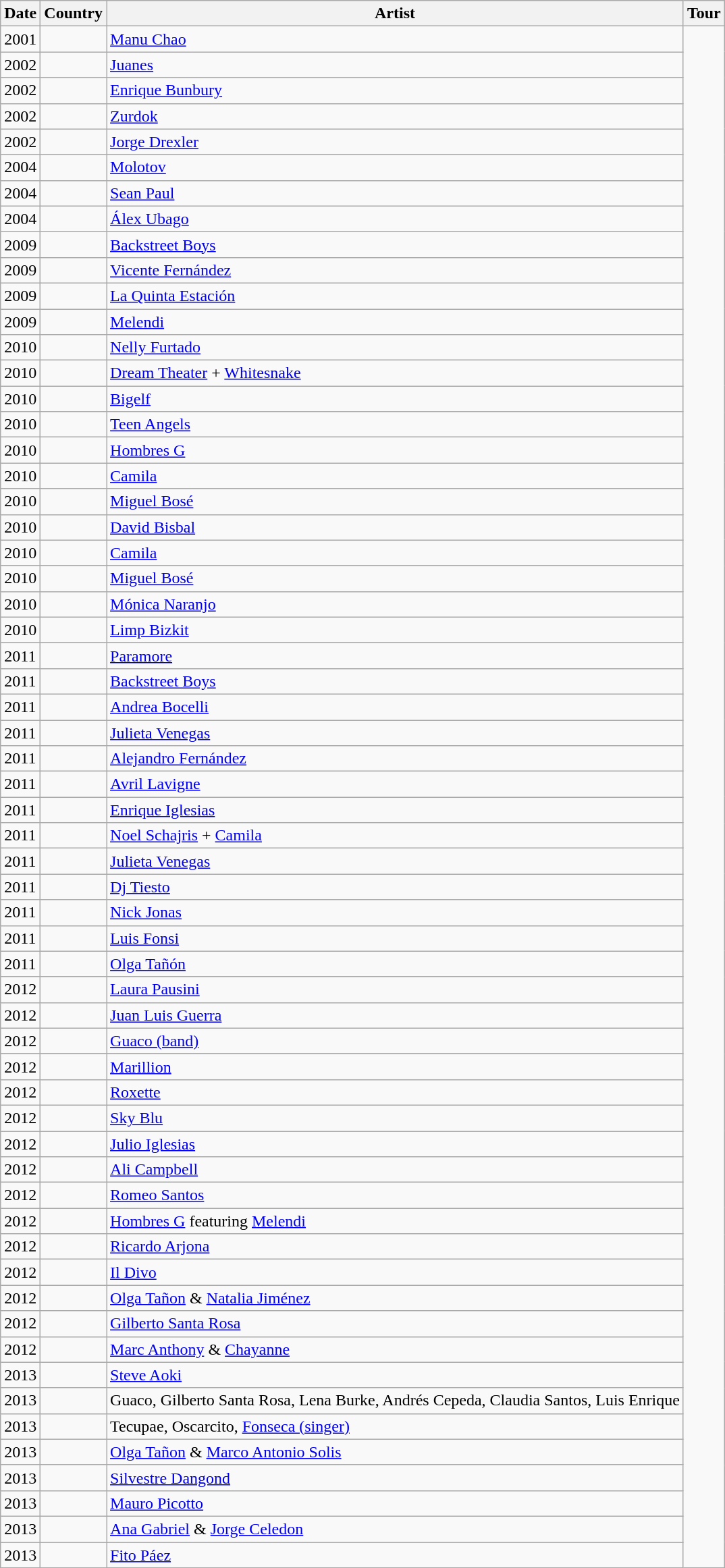<table class="wikitable">
<tr>
<th>Date</th>
<th>Country</th>
<th>Artist</th>
<th>Tour</th>
</tr>
<tr>
<td>2001</td>
<td></td>
<td><a href='#'>Manu Chao</a></td>
</tr>
<tr>
<td>2002</td>
<td></td>
<td><a href='#'>Juanes</a></td>
</tr>
<tr>
<td>2002</td>
<td></td>
<td><a href='#'>Enrique Bunbury</a></td>
</tr>
<tr>
<td>2002</td>
<td></td>
<td><a href='#'>Zurdok</a></td>
</tr>
<tr>
<td>2002</td>
<td></td>
<td><a href='#'>Jorge Drexler</a></td>
</tr>
<tr>
<td>2004</td>
<td></td>
<td><a href='#'>Molotov</a></td>
</tr>
<tr>
<td>2004</td>
<td></td>
<td><a href='#'>Sean Paul</a></td>
</tr>
<tr>
<td>2004</td>
<td></td>
<td><a href='#'>Álex Ubago</a></td>
</tr>
<tr>
<td>2009</td>
<td></td>
<td><a href='#'>Backstreet Boys</a></td>
</tr>
<tr>
<td>2009</td>
<td></td>
<td><a href='#'>Vicente Fernández</a></td>
</tr>
<tr>
<td>2009</td>
<td></td>
<td><a href='#'>La Quinta Estación</a></td>
</tr>
<tr>
<td>2009</td>
<td></td>
<td><a href='#'>Melendi</a></td>
</tr>
<tr>
<td>2010</td>
<td></td>
<td><a href='#'>Nelly Furtado</a></td>
</tr>
<tr>
<td>2010</td>
<td> </td>
<td><a href='#'>Dream Theater</a> + <a href='#'>Whitesnake</a></td>
</tr>
<tr>
<td>2010</td>
<td></td>
<td><a href='#'>Bigelf</a></td>
</tr>
<tr>
<td>2010</td>
<td></td>
<td><a href='#'>Teen Angels</a></td>
</tr>
<tr>
<td>2010</td>
<td></td>
<td><a href='#'>Hombres G</a></td>
</tr>
<tr>
<td>2010</td>
<td></td>
<td><a href='#'>Camila</a></td>
</tr>
<tr>
<td>2010</td>
<td></td>
<td><a href='#'>Miguel Bosé</a></td>
</tr>
<tr>
<td>2010</td>
<td></td>
<td><a href='#'>David Bisbal</a></td>
</tr>
<tr>
<td>2010</td>
<td></td>
<td><a href='#'>Camila</a></td>
</tr>
<tr>
<td>2010</td>
<td></td>
<td><a href='#'>Miguel Bosé</a></td>
</tr>
<tr>
<td>2010</td>
<td></td>
<td><a href='#'>Mónica Naranjo</a></td>
</tr>
<tr>
<td>2010</td>
<td></td>
<td><a href='#'>Limp Bizkit</a></td>
</tr>
<tr>
<td>2011</td>
<td></td>
<td><a href='#'>Paramore</a></td>
</tr>
<tr>
<td>2011</td>
<td></td>
<td><a href='#'>Backstreet Boys</a></td>
</tr>
<tr>
<td>2011</td>
<td></td>
<td><a href='#'>Andrea Bocelli</a></td>
</tr>
<tr>
<td>2011</td>
<td></td>
<td><a href='#'>Julieta Venegas</a></td>
</tr>
<tr>
<td>2011</td>
<td></td>
<td><a href='#'>Alejandro Fernández</a></td>
</tr>
<tr>
<td>2011</td>
<td></td>
<td><a href='#'>Avril Lavigne</a></td>
</tr>
<tr>
<td>2011</td>
<td></td>
<td><a href='#'>Enrique Iglesias</a></td>
</tr>
<tr>
<td>2011</td>
<td> </td>
<td><a href='#'>Noel Schajris</a> + <a href='#'>Camila</a></td>
</tr>
<tr>
<td>2011</td>
<td></td>
<td><a href='#'>Julieta Venegas</a></td>
</tr>
<tr>
<td>2011</td>
<td></td>
<td><a href='#'>Dj Tiesto</a></td>
</tr>
<tr>
<td>2011</td>
<td></td>
<td><a href='#'>Nick Jonas</a></td>
</tr>
<tr>
<td>2011</td>
<td></td>
<td><a href='#'>Luis Fonsi</a></td>
</tr>
<tr>
<td>2011</td>
<td></td>
<td><a href='#'>Olga Tañón</a></td>
</tr>
<tr>
<td>2012</td>
<td></td>
<td><a href='#'>Laura Pausini</a></td>
</tr>
<tr>
<td>2012</td>
<td></td>
<td><a href='#'>Juan Luis Guerra</a></td>
</tr>
<tr>
<td>2012</td>
<td></td>
<td><a href='#'>Guaco (band)</a></td>
</tr>
<tr>
<td>2012</td>
<td></td>
<td><a href='#'>Marillion</a></td>
</tr>
<tr>
<td>2012</td>
<td></td>
<td><a href='#'>Roxette</a></td>
</tr>
<tr>
<td>2012</td>
<td></td>
<td><a href='#'>Sky Blu</a></td>
</tr>
<tr>
<td>2012</td>
<td></td>
<td><a href='#'>Julio Iglesias</a></td>
</tr>
<tr>
<td>2012</td>
<td></td>
<td><a href='#'>Ali Campbell</a></td>
</tr>
<tr>
<td>2012</td>
<td></td>
<td><a href='#'>Romeo Santos</a></td>
</tr>
<tr>
<td>2012</td>
<td></td>
<td><a href='#'>Hombres G</a> featuring <a href='#'>Melendi</a></td>
</tr>
<tr>
<td>2012</td>
<td></td>
<td><a href='#'>Ricardo Arjona</a></td>
</tr>
<tr>
<td>2012</td>
<td></td>
<td><a href='#'>Il Divo</a></td>
</tr>
<tr>
<td>2012</td>
<td></td>
<td><a href='#'>Olga Tañon</a> & <a href='#'>Natalia Jiménez</a></td>
</tr>
<tr>
<td>2012</td>
<td></td>
<td><a href='#'>Gilberto Santa Rosa</a></td>
</tr>
<tr>
<td>2012</td>
<td></td>
<td><a href='#'>Marc Anthony</a> & <a href='#'>Chayanne</a></td>
</tr>
<tr>
<td>2013</td>
<td></td>
<td><a href='#'>Steve Aoki</a></td>
</tr>
<tr>
<td>2013</td>
<td></td>
<td>Guaco, Gilberto Santa Rosa, Lena Burke, Andrés Cepeda, Claudia Santos, Luis Enrique</td>
</tr>
<tr>
<td>2013</td>
<td></td>
<td>Tecupae, Oscarcito, <a href='#'>Fonseca (singer)</a></td>
</tr>
<tr>
<td>2013</td>
<td></td>
<td><a href='#'>Olga Tañon</a> & <a href='#'>Marco Antonio Solis</a></td>
</tr>
<tr>
<td>2013</td>
<td></td>
<td><a href='#'>Silvestre Dangond</a></td>
</tr>
<tr>
<td>2013</td>
<td></td>
<td><a href='#'>Mauro Picotto</a></td>
</tr>
<tr>
<td>2013</td>
<td> </td>
<td><a href='#'>Ana Gabriel</a> & <a href='#'>Jorge Celedon</a></td>
</tr>
<tr>
<td>2013</td>
<td></td>
<td><a href='#'>Fito Páez</a></td>
</tr>
</table>
